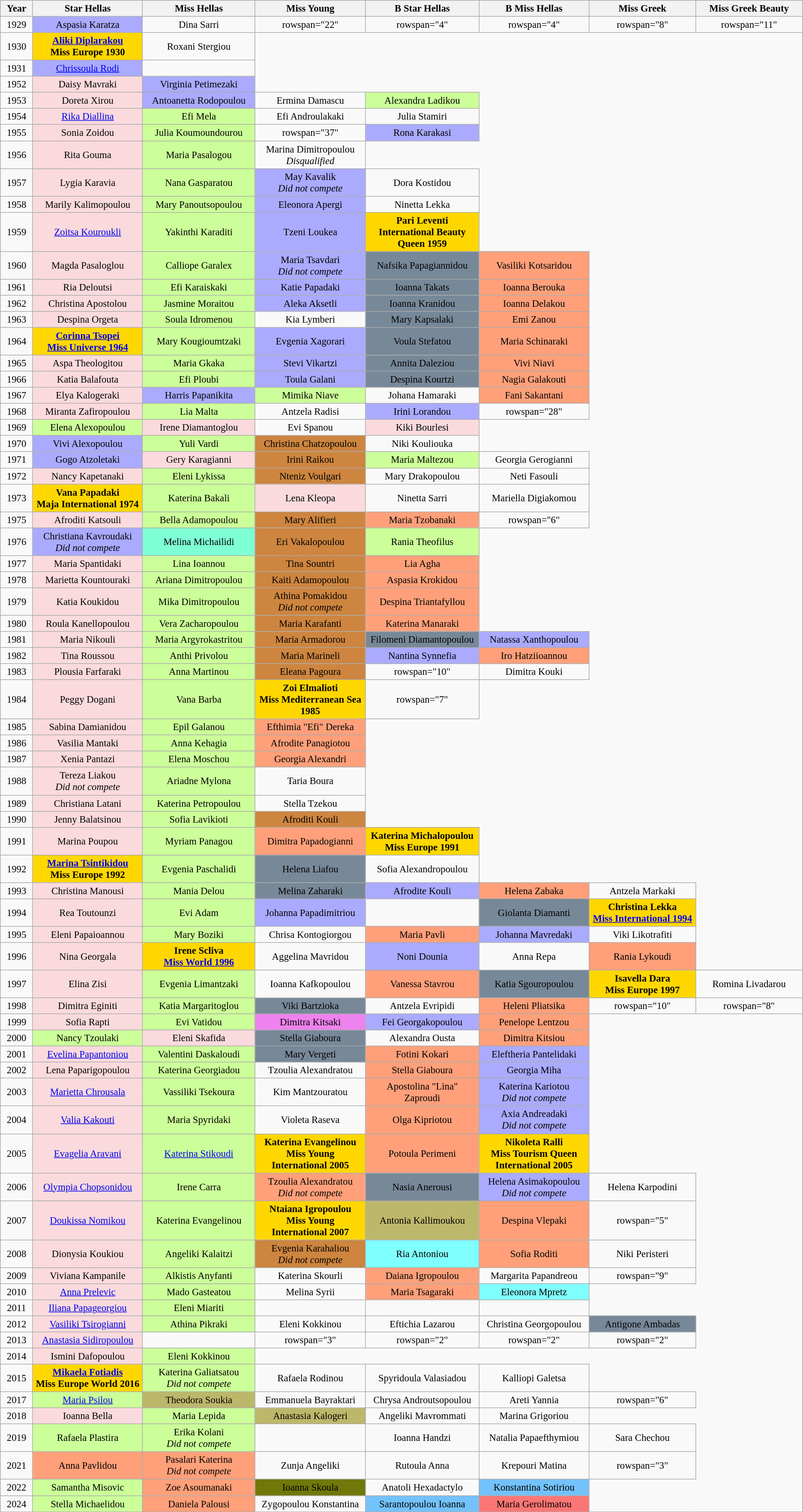<table class="wikitable sortable" style="font-size: 95%; text-align:center">
<tr>
<th width="60">Year</th>
<th width="250">Star Hellas</th>
<th width="250">Miss Hellas</th>
<th width="250">Miss Young</th>
<th width="250">B Star Hellas</th>
<th width="250">B Miss Hellas</th>
<th width="250">Miss Greek</th>
<th width="250">Miss Greek Beauty</th>
</tr>
<tr>
<td>1929</td>
<td style="background:#AAAAFF;">Aspasia Karatza</td>
<td>Dina Sarri</td>
<td>rowspan="22" </td>
<td>rowspan="4" </td>
<td>rowspan="4" </td>
<td>rowspan="8" </td>
<td>rowspan="11" </td>
</tr>
<tr>
<td>1930</td>
<td style="background:GOLD;"><strong><a href='#'>Aliki Diplarakou</a><br>Miss Europe 1930</strong></td>
<td>Roxani Stergiou</td>
</tr>
<tr>
<td>1931</td>
<td style="background:#AAAAFF;"><a href='#'>Chrissoula Rodi</a></td>
<td></td>
</tr>
<tr>
<td>1952</td>
<td style="background:#FADADD;">Daisy Mavraki</td>
<td style="background:#AAAAFF;">Virginia Petimezaki</td>
</tr>
<tr>
<td>1953</td>
<td style="background:#FADADD;">Doreta Xirou</td>
<td style="background:#AAAAFF;">Antoanetta Rodopoulou</td>
<td>Ermina Damascu</td>
<td style="background:#CCFF99;">Alexandra Ladikou</td>
</tr>
<tr>
<td>1954</td>
<td style="background:#FADADD;"><a href='#'>Rika Diallina</a></td>
<td style="background:#CCFF99;">Efi Mela</td>
<td>Efi Androulakaki</td>
<td>Julia Stamiri</td>
</tr>
<tr>
<td>1955</td>
<td style="background:#FADADD;">Sonia Zoidou</td>
<td style="background:#CCFF99;">Julia Koumoundourou</td>
<td>rowspan="37" </td>
<td style="background:#AAAAFF;">Rona Karakasi</td>
</tr>
<tr>
<td>1956</td>
<td style="background:#FADADD;">Rita Gouma</td>
<td style="background:#CCFF99;">Maria Pasalogou</td>
<td>Marina Dimitropoulou<br><em>Disqualified</em></td>
</tr>
<tr>
<td>1957</td>
<td style="background:#FADADD;">Lygia Karavia</td>
<td style="background:#CCFF99;">Nana Gasparatou</td>
<td style="background:#AAAAFF;">May Kavalik<br><em>Did not compete</em></td>
<td>Dora Kostidou</td>
</tr>
<tr>
<td>1958</td>
<td style="background:#FADADD;">Marily Kalimopoulou</td>
<td style="background:#CCFF99;">Mary Panoutsopoulou</td>
<td style="background:#AAAAFF;">Eleonora Apergi</td>
<td>Ninetta Lekka</td>
</tr>
<tr>
<td>1959</td>
<td style="background:#FADADD;"><a href='#'>Zoitsa Kouroukli</a></td>
<td style="background:#CCFF99;">Yakinthi Karaditi</td>
<td style="background:#AAAAFF;">Tzeni Loukea</td>
<td style="background:GOLD;"><strong>Pari Leventi<br>International Beauty Queen 1959</strong></td>
</tr>
<tr>
<td>1960</td>
<td style="background:#FADADD;">Magda Pasaloglou</td>
<td style="background:#CCFF99;">Calliope Garalex</td>
<td style="background:#AAAAFF;">Maria Tsavdari<br><em>Did not compete</em></td>
<td style="background:#778899;">Nafsika Papagiannidou</td>
<td style="background:#FFA07A;">Vasiliki Kotsaridou</td>
</tr>
<tr>
<td>1961</td>
<td style="background:#FADADD;">Ria Deloutsi</td>
<td style="background:#CCFF99;">Efi Karaiskaki</td>
<td style="background:#AAAAFF;">Katie Papadaki</td>
<td style="background:#778899;">Ioanna Takats</td>
<td style="background:#FFA07A;">Ioanna Berouka</td>
</tr>
<tr>
<td>1962</td>
<td style="background:#FADADD;">Christina Apostolou</td>
<td style="background:#CCFF99;">Jasmine Moraitou</td>
<td style="background:#AAAAFF;">Aleka Aksetli</td>
<td style="background:#778899;">Ioanna Kranidou</td>
<td style="background:#FFA07A;">Ioanna Delakou</td>
</tr>
<tr>
<td>1963</td>
<td style="background:#FADADD;">Despina Orgeta</td>
<td style="background:#CCFF99;">Soula Idromenou</td>
<td style="background:#7AAAAFF;">Kia Lymberi</td>
<td style="background:#778899;">Mary Kapsalaki</td>
<td style="background:#FFA07A;">Emi Zanou</td>
</tr>
<tr>
<td>1964</td>
<td style="background:GOLD;"><strong><a href='#'>Corinna Tsopei</a><br><a href='#'>Miss Universe 1964</a></strong></td>
<td style="background:#CCFF99;">Mary Kougioumtzaki</td>
<td style="background:#AAAAFF;">Evgenia Xagorari</td>
<td style="background:#778899;">Voula Stefatou</td>
<td style="background:#FFA07A;">Maria Schinaraki</td>
</tr>
<tr>
<td>1965</td>
<td style="background:#FADADD;">Aspa Theologitou</td>
<td style="background:#CCFF99;">Maria Gkaka</td>
<td style="background:#AAAAFF;">Stevi Vikartzi</td>
<td style="background:#778899;">Annita Daleziou</td>
<td style="background:#FFA07A;">Vivi Niavi</td>
</tr>
<tr>
<td>1966</td>
<td style="background:#FADADD;">Katia Balafouta</td>
<td style="background:#CCFF99;">Efi Ploubi</td>
<td style="background:#AAAAFF;">Toula Galani</td>
<td style="background:#778899;">Despina Kourtzi</td>
<td style="background:#FFA07A;">Nagia Galakouti</td>
</tr>
<tr>
<td>1967</td>
<td style="background:#FADADD;">Elya Kalogeraki</td>
<td style="background:#AAAAFF;">Harris Papanikita</td>
<td style="background:#CCFF99;">Mimika Niave</td>
<td>Johana Hamaraki</td>
<td style="background:#FFA07A;">Fani Sakantani</td>
</tr>
<tr>
<td>1968</td>
<td style="background:#FADADD;">Miranta Zafiropoulou</td>
<td style="background:#CCFF99;">Lia Malta</td>
<td>Antzela Radisi</td>
<td style="background:#AAAAFF;">Irini Lorandou</td>
<td>rowspan="28" </td>
</tr>
<tr>
<td>1969</td>
<td style="background:#CCFF99;">Elena Alexopoulou</td>
<td style="background:#FADADD;">Irene Diamantoglou</td>
<td>Evi Spanou</td>
<td style="background:#FADADD;">Kiki Bourlesi</td>
</tr>
<tr>
<td>1970</td>
<td style="background:#AAAAFF;">Vivi Alexopoulou</td>
<td style="background:#CCFF99;">Yuli Vardi</td>
<td style="background:#CD853F;">Christina Chatzopoulou</td>
<td>Niki Kouliouka</td>
</tr>
<tr>
<td>1971</td>
<td style="background:#AAAAFF;">Gogo Atzoletaki</td>
<td style="background:#FADADD;">Gery Karagianni</td>
<td style="background:#CD853F;">Irini Raikou</td>
<td style="background:#CCFF99;">Maria Maltezou</td>
<td>Georgia Gerogianni</td>
</tr>
<tr>
<td>1972</td>
<td style="background:#FADADD;">Nancy Kapetanaki</td>
<td style="background:#CCFF99;">Eleni Lykissa</td>
<td style="background:#CD853F;">Nteniz Voulgari</td>
<td>Mary Drakopoulou</td>
<td>Neti Fasouli</td>
</tr>
<tr>
<td>1973</td>
<td style="background:GOLD;"><strong>Vana Papadaki<br>Maja International 1974</strong></td>
<td style="background:#CCFF99;">Katerina Bakali</td>
<td style="background:#FADADD;">Lena Kleopa</td>
<td>Ninetta Sarri</td>
<td>Mariella Digiakomou</td>
</tr>
<tr>
<td>1975</td>
<td style="background:#FADADD;">Afroditi Katsouli</td>
<td style="background:#CCFF99;">Bella Adamopoulou</td>
<td style="background:#CD853F;">Mary Alifieri</td>
<td style="background:#FFA07A;">Maria Tzobanaki</td>
<td>rowspan="6" </td>
</tr>
<tr>
<td>1976</td>
<td style="background:#AAAAFF;">Christiana Kavroudaki<br><em>Did not compete</em></td>
<td style="background:#7FFFD4;">Melina Michailidi</td>
<td style="background:#CD853F;">Eri Vakalopoulou</td>
<td style="background:#CCFF99;">Rania Theofilus</td>
</tr>
<tr>
<td>1977</td>
<td style="background:#FADADD;">Maria Spantidaki</td>
<td style="background:#CCFF99;">Lina Ioannou</td>
<td style="background:#CD853F;">Tina Sountri</td>
<td style="background:#FFA07A;">Lia Agha</td>
</tr>
<tr>
<td>1978</td>
<td style="background:#FADADD;">Marietta Kountouraki</td>
<td style="background:#CCFF99;">Ariana Dimitropoulou</td>
<td style="background:#CD853F;">Kaiti Adamopoulou</td>
<td style="background:#FFA07A;">Aspasia Krokidou</td>
</tr>
<tr>
<td>1979</td>
<td style="background:#FADADD;">Katia Koukidou</td>
<td style="background:#CCFF99;">Mika Dimitropoulou</td>
<td style="background:#CD853F;">Athina Pomakidou<br><em>Did not compete</em></td>
<td style="background:#FFA07A;">Despina Triantafyllou</td>
</tr>
<tr>
<td>1980</td>
<td style="background:#FADADD;">Roula Kanellopoulou</td>
<td style="background:#CCFF99;">Vera Zacharopoulou</td>
<td style="background:#CD853F;">Maria Karafanti</td>
<td style="background:#FFA07A;">Katerina Manaraki</td>
</tr>
<tr>
<td>1981</td>
<td style="background:#FADADD;">Maria Nikouli</td>
<td style="background:#CCFF99;">Maria Argyrokastritou</td>
<td style="background:#CD853F;">Maria Armadorou</td>
<td style="background:#778899;">Filomeni Diamantopoulou</td>
<td style="background:#AAAAFF;">Natassa Xanthopoulou</td>
</tr>
<tr>
<td>1982</td>
<td style="background:#FADADD;">Tina Roussou</td>
<td style="background:#CCFF99;">Anthi Privolou</td>
<td style="background:#CD853F;">Maria Marineli</td>
<td style="background:#AAAAFF;">Nantina Synnefia</td>
<td style="background:#FFA07A;">Iro Hatziioannou</td>
</tr>
<tr>
<td>1983</td>
<td style="background:#FADADD;">Plousia Farfaraki</td>
<td style="background:#CCFF99;">Anna Martinou</td>
<td style="background:#CD853F;">Eleana Pagoura</td>
<td>rowspan="10" </td>
<td>Dimitra Kouki</td>
</tr>
<tr>
<td>1984</td>
<td style="background:#FADADD;">Peggy Dogani</td>
<td style="background:#CCFF99;">Vana Barba</td>
<td style="background:GOLD;"><strong>Zoi Elmalioti<br>Miss Mediterranean Sea 1985</strong></td>
<td>rowspan="7" </td>
</tr>
<tr>
<td>1985</td>
<td style="background:#FADADD;">Sabina Damianidou</td>
<td style="background:#CCFF99;">Epil Galanou</td>
<td style="background:#FFA07A;">Efthimia "Efi" Dereka</td>
</tr>
<tr>
<td>1986</td>
<td style="background:#FADADD;">Vasilia Mantaki</td>
<td style="background:#CCFF99;">Anna Kehagia</td>
<td style="background:#FFA07A;">Afrodite Panagiotou</td>
</tr>
<tr>
<td>1987</td>
<td style="background:#FADADD;">Xenia Pantazi</td>
<td style="background:#CCFF99;">Elena Moschou</td>
<td style="background:#FFA07A;">Georgia Alexandri</td>
</tr>
<tr>
<td>1988</td>
<td style="background:#FADADD;">Tereza Liakou<br><em>Did not compete</em></td>
<td style="background:#CCFF99;">Ariadne Mylona</td>
<td>Taria Boura</td>
</tr>
<tr>
<td>1989</td>
<td style="background:#FADADD;">Christiana Latani</td>
<td style="background:#CCFF99;">Katerina Petropoulou</td>
<td>Stella Tzekou</td>
</tr>
<tr>
<td>1990</td>
<td style="background:#FADADD;">Jenny Balatsinou</td>
<td style="background:#CCFF99;">Sofia Lavikioti</td>
<td style="background:#CD853F;">Afroditi Kouli</td>
</tr>
<tr>
<td>1991</td>
<td style="background:#FADADD;">Marina Poupou</td>
<td style="background:#CCFF99;">Myriam Panagou</td>
<td style="background:#FFA07A;">Dimitra Papadogianni</td>
<td style="background:GOLD;"><strong>Katerina Michalopoulou<br>Miss Europe 1991</strong></td>
</tr>
<tr>
<td>1992</td>
<td style="background:GOLD;"><strong><a href='#'>Marina Tsintikidou</a><br>Miss Europe 1992</strong></td>
<td style="background:#CCFF99;">Evgenia Paschalidi</td>
<td style="background:#778899;">Helena Liafou</td>
<td>Sofia Alexandropoulou</td>
</tr>
<tr>
<td>1993</td>
<td style="background:#FADADD;">Christina Manousi</td>
<td style="background:#CCFF99;">Mania Delou</td>
<td style="background:#778899;">Melina Zaharaki</td>
<td style="background:#AAAAFF;">Afrodite Kouli</td>
<td style="background:#FFA07A;">Helena Zabaka</td>
<td>Antzela Markaki</td>
</tr>
<tr>
<td>1994</td>
<td style="background:#FADADD;">Rea Toutounzi</td>
<td style="background:#CCFF99;">Evi Adam</td>
<td style="background:#AAAAFF;">Johanna Papadimitriou</td>
<td></td>
<td style="background:#778899;">Giolanta Diamanti</td>
<td style="background:GOLD;"><strong>Christina Lekka<br><a href='#'>Miss International 1994</a></strong></td>
</tr>
<tr>
<td>1995</td>
<td style="background:#FADADD;">Eleni Papaioannou</td>
<td style="background:#CCFF99;">Mary Boziki</td>
<td>Chrisa Kontogiorgou</td>
<td style="background:#FFA07A;">Maria Pavli</td>
<td style="background:#AAAAFF;">Johanna Mavredaki</td>
<td>Viki Likotrafiti</td>
</tr>
<tr>
<td>1996</td>
<td style="background:#FADADD;">Nina Georgala</td>
<td style="background:GOLD;"><strong>Irene Scliva<br><a href='#'>Miss World 1996</a></strong></td>
<td>Aggelina Mavridou</td>
<td style="background:#AAAAFF;">Noni Dounia</td>
<td>Anna Repa</td>
<td style="background:#FFA07A;">Rania Lykoudi</td>
</tr>
<tr>
<td>1997</td>
<td style="background:#FADADD;">Elina Zisi</td>
<td style="background:#CCFF99;">Evgenia Limantzaki</td>
<td>Ioanna Kafkopoulou</td>
<td style="background:#FFA07A;">Vanessa Stavrou</td>
<td style="background:#778899;">Katia Sgouropoulou</td>
<td style="background:GOLD;"><strong>Isavella Dara<br>Miss Europe 1997</strong></td>
<td>Romina Livadarou</td>
</tr>
<tr>
<td>1998</td>
<td style="background:#FADADD;">Dimitra Eginiti</td>
<td style="background:#CCFF99;">Katia Margaritoglou</td>
<td style="background:#778899;">Viki Bartzioka</td>
<td>Antzela Evripidi</td>
<td style="background:#FFA07A;">Heleni Pliatsika</td>
<td>rowspan="10" </td>
<td>rowspan="8" </td>
</tr>
<tr>
<td>1999</td>
<td style="background:#FADADD;">Sofia Rapti</td>
<td style="background:#CCFF99;">Evi Vatidou</td>
<td style="background:#EE82EE;">Dimitra Kitsaki</td>
<td style="background:#AAAAFF;">Fei Georgakopoulou</td>
<td style="background:#FFA07A;">Penelope Lentzou</td>
</tr>
<tr>
<td>2000</td>
<td style="background:#CCFF99;">Nancy Tzoulaki</td>
<td style="background:#FADADD;">Eleni Skafida</td>
<td style="background:#778899;">Stella Giaboura</td>
<td>Alexandra Ousta</td>
<td style="background:#FFA07A;">Dimitra Kitsiou</td>
</tr>
<tr>
<td>2001</td>
<td style="background:#FADADD;"><a href='#'>Evelina Papantoniou</a></td>
<td style="background:#CCFF99;">Valentini Daskaloudi</td>
<td style="background:#778899;">Mary Vergeti</td>
<td style="background:#FFA07A;">Fotini Kokari</td>
<td style="background:#AAAAFF;">Eleftheria Pantelidaki</td>
</tr>
<tr>
<td>2002</td>
<td style="background:#FADADD;">Lena Paparigopoulou</td>
<td style="background:#CCFF99;">Katerina Georgiadou</td>
<td>Tzoulia Alexandratou</td>
<td style="background:#FFA07A;">Stella Giaboura</td>
<td style="background:#AAAAFF;">Georgia Miha</td>
</tr>
<tr>
<td>2003</td>
<td style="background:#FADADD;"><a href='#'>Marietta Chrousala</a></td>
<td style="background:#CCFF99;">Vassiliki Tsekoura</td>
<td>Kim Mantzouratou</td>
<td style="background:#FFA07A;">Apostolina "Lina" Zaproudi</td>
<td style="background:#AAAAFF;">Katerina Kariotou<br><em>Did not compete</em></td>
</tr>
<tr>
<td>2004</td>
<td style="background:#FADADD;"><a href='#'>Valia Kakouti</a></td>
<td style="background:#CCFF99;">Maria Spyridaki</td>
<td>Violeta Raseva</td>
<td style="background:#FFA07A;">Olga Kipriotou</td>
<td style="background:#AAAAFF;">Axia Andreadaki<br><em>Did not compete</em></td>
</tr>
<tr>
<td>2005</td>
<td style="background:#FADADD;"><a href='#'>Evagelia Aravani</a></td>
<td style="background:#CCFF99;"><a href='#'>Katerina Stikoudi</a></td>
<td style="background:GOLD;"><strong>Katerina Evangelinou<br>Miss Young International 2005</strong></td>
<td style="background:#FFA07A;">Potoula Perimeni</td>
<td style="background:GOLD;"><strong>Nikoleta Ralli<br>Miss Tourism Queen International 2005</strong></td>
</tr>
<tr>
<td>2006</td>
<td style="background:#FADADD;"><a href='#'>Olympia Chopsonidou</a></td>
<td style="background:#CCFF99;">Irene Carra</td>
<td style="background:#FFA07A;">Tzoulia Alexandratou<br><em>Did not compete</em></td>
<td style="background:#778899;">Nasia Anerousi</td>
<td style="background:#AAAAFF;">Helena Asimakopoulou<br><em>Did not compete</em></td>
<td>Helena Karpodini</td>
</tr>
<tr>
<td>2007</td>
<td style="background:#FADADD;"><a href='#'>Doukissa Nomikou</a></td>
<td style="background:#CCFF99;">Katerina Evangelinou</td>
<td style="background:GOLD;"><strong>Ntaiana Igropoulou<br>Miss Young International 2007</strong></td>
<td style="background:#BDB76B;">Antonia Kallimoukou</td>
<td style="background:#FFA07A;">Despina Vlepaki</td>
<td>rowspan="5" </td>
</tr>
<tr>
<td>2008</td>
<td style="background:#FADADD;">Dionysia Koukiou</td>
<td style="background:#CCFF99;">Angeliki Kalaitzi</td>
<td style="background:#CD853F;">Evgenia Karahaliou<br><em>Did not compete</em></td>
<td style="background:#80FFFF;">Ria Antoniou</td>
<td style="background:#FFA07A;">Sofia Roditi</td>
<td>Niki Peristeri</td>
</tr>
<tr>
<td>2009</td>
<td style="background:#FADADD;">Viviana Kampanile</td>
<td style="background:#CCFF99;">Alkistis Anyfanti</td>
<td>Katerina Skourli</td>
<td style="background:#FFA07A;">Daiana Igropoulou</td>
<td>Margarita Papandreou</td>
<td>rowspan="9" </td>
</tr>
<tr>
<td>2010</td>
<td style="background:#FADADD;"><a href='#'>Anna Prelevic</a></td>
<td style="background:#CCFF99;">Mado Gasteatou</td>
<td>Melina Syrii</td>
<td style="background:#FFA07A;">Maria Tsagaraki</td>
<td style="background:#80FFFF;">Eleonora Mpretz</td>
</tr>
<tr>
<td>2011</td>
<td style="background:#FADADD;"><a href='#'>Iliana Papageorgiou</a></td>
<td style="background:#CCFF99;">Eleni Miariti</td>
<td></td>
<td></td>
<td></td>
</tr>
<tr>
<td>2012</td>
<td style="background:#FADADD;"><a href='#'>Vasiliki Tsirogianni</a></td>
<td style="background:#CCFF99;">Athina Pikraki</td>
<td>Eleni Kokkinou</td>
<td>Eftichia Lazarou</td>
<td>Christina Georgopoulou</td>
<td style="background:#778899;">Antigone Ambadas</td>
</tr>
<tr>
<td>2013</td>
<td style="background:#FADADD;"><a href='#'>Anastasia Sidiropoulou</a></td>
<td></td>
<td>rowspan="3" </td>
<td>rowspan="2" </td>
<td>rowspan="2" </td>
<td>rowspan="2" </td>
</tr>
<tr>
<td>2014</td>
<td style="background:#FADADD;">Ismini Dafopoulou</td>
<td style="background:#CCFF99;">Eleni Kokkinou</td>
</tr>
<tr>
<td>2015</td>
<td style="background:GOLD;"><strong><a href='#'>Mikaela Fotiadis</a><br>Miss Europe World 2016</strong></td>
<td style="background:#CCFF99;">Katerina Galiatsatou<br><em>Did not compete</em></td>
<td>Rafaela Rodinou</td>
<td>Spyridoula Valasiadou</td>
<td>Kalliopi Galetsa</td>
</tr>
<tr>
<td>2017</td>
<td style="background:#CCFF99;"><a href='#'>Maria Psilou</a></td>
<td style="background:#BDB76B;">Theodora Soukia</td>
<td>Emmanuela Bayraktari</td>
<td>Chrysa Androutsopoulou</td>
<td>Areti Yannia</td>
<td>rowspan="6" </td>
</tr>
<tr>
<td>2018</td>
<td style="background:#FADADD;">Ioanna Bella</td>
<td style="background:#CCFF99;">Maria Lepida</td>
<td style="background:#BDB76B;">Anastasia Kalogeri</td>
<td>Angeliki Mavrommati</td>
<td>Marina Grigoriou</td>
</tr>
<tr>
<td>2019</td>
<td style="background:#CCFF99;">Rafaela Plastira</td>
<td style="background:#CCFF99;">Erika Kolani<br><em>Did not compete</em></td>
<td></td>
<td>Ioanna Handzi</td>
<td>Natalia Papaefthymiou</td>
<td>Sara Chechou</td>
</tr>
<tr>
<td>2021</td>
<td style="background:#FFA07A;">Anna Pavlidou</td>
<td style="background:#FFA07A;">Pasalari Katerina<br><em>Did not compete</em></td>
<td>Zunja Angeliki</td>
<td>Rutoula Anna</td>
<td>Krepouri Matina</td>
<td>rowspan="3" </td>
</tr>
<tr>
<td>2022</td>
<td style="background:#CCFF99;">Samantha Misovic</td>
<td style="background:#FFA07A;">Zoe Asoumanaki</td>
<td style="background:#707809;">Ioanna Skoula</td>
<td>Anatoli Hexadactylo</td>
<td style="background:#73C2FB;">Konstantina Sotiriou</td>
</tr>
<tr>
<td>2024</td>
<td style="background:#CCFF99;">Stella Michaelidou</td>
<td style="background:#FFA07A;">Daniela Palousi</td>
<td>Zygopoulou Konstantina</td>
<td style="background:#73C2FB;">Sarantopoulou Ioanna</td>
<td style="background:#FC7676;">Maria Gerolimatou</td>
</tr>
<tr>
</tr>
</table>
